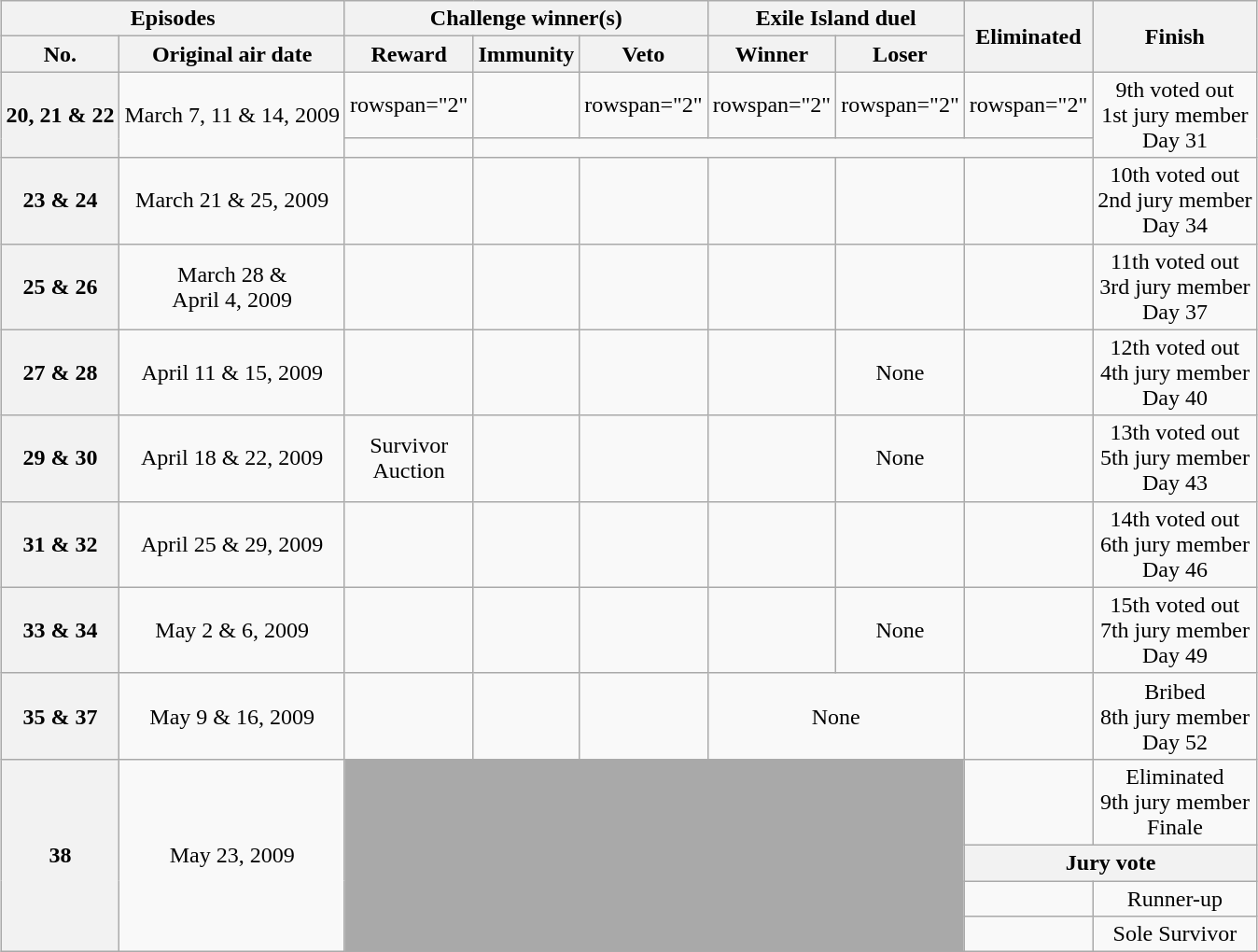<table class="wikitable nowrap" style="margin:auto; text-align:center">
<tr>
<th colspan="2">Episodes</th>
<th colspan="3">Challenge winner(s)</th>
<th colspan="2">Exile Island duel</th>
<th rowspan="2">Eliminated</th>
<th rowspan="2">Finish</th>
</tr>
<tr>
<th>No.</th>
<th>Original air date</th>
<th>Reward</th>
<th>Immunity</th>
<th>Veto</th>
<th>Winner</th>
<th>Loser</th>
</tr>
<tr>
<th rowspan="2">20, 21 & 22</th>
<td rowspan="2">March 7, 11 & 14, 2009</td>
<td>rowspan="2" </td>
<td></td>
<td>rowspan="2" </td>
<td>rowspan="2" </td>
<td>rowspan="2" </td>
<td>rowspan="2" </td>
<td rowspan="2">9th voted out<br>1st jury member<br>Day 31</td>
</tr>
<tr>
<td></td>
</tr>
<tr>
<th>23 & 24</th>
<td>March 21 & 25, 2009</td>
<td></td>
<td></td>
<td></td>
<td></td>
<td></td>
<td></td>
<td>10th voted out<br>2nd jury member<br>Day 34</td>
</tr>
<tr>
<th>25 & 26</th>
<td>March 28 &<br>April 4, 2009</td>
<td></td>
<td></td>
<td></td>
<td></td>
<td></td>
<td></td>
<td>11th voted out<br>3rd jury member<br>Day 37</td>
</tr>
<tr>
<th>27 & 28</th>
<td>April 11 & 15, 2009</td>
<td></td>
<td></td>
<td></td>
<td></td>
<td>None</td>
<td></td>
<td>12th voted out<br>4th jury member<br>Day 40</td>
</tr>
<tr>
<th>29 & 30</th>
<td>April 18 & 22, 2009</td>
<td>Survivor<br>Auction</td>
<td></td>
<td></td>
<td></td>
<td>None</td>
<td></td>
<td>13th voted out<br>5th jury member<br>Day 43</td>
</tr>
<tr>
<th>31 & 32</th>
<td>April 25 & 29, 2009</td>
<td></td>
<td></td>
<td></td>
<td></td>
<td></td>
<td></td>
<td>14th voted out<br>6th jury member<br>Day 46</td>
</tr>
<tr>
<th>33 & 34</th>
<td>May 2 & 6, 2009</td>
<td></td>
<td></td>
<td></td>
<td></td>
<td>None</td>
<td></td>
<td>15th voted out<br>7th jury member<br>Day 49</td>
</tr>
<tr>
<th>35 & 37</th>
<td>May 9 & 16, 2009</td>
<td></td>
<td></td>
<td></td>
<td colspan="2">None</td>
<td></td>
<td>Bribed<br>8th jury member<br>Day 52</td>
</tr>
<tr>
<th rowspan="4">38</th>
<td rowspan="4">May 23, 2009</td>
<td colspan="5" rowspan="4" bgcolor=darkgrey></td>
<td></td>
<td>Eliminated<br>9th jury member<br>Finale</td>
</tr>
<tr>
<th colspan="2">Jury vote</th>
</tr>
<tr>
<td></td>
<td>Runner-up</td>
</tr>
<tr>
<td></td>
<td>Sole Survivor</td>
</tr>
</table>
